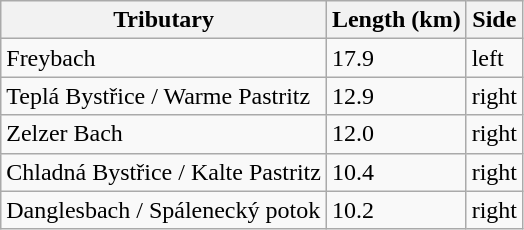<table class="wikitable">
<tr>
<th>Tributary</th>
<th>Length (km)</th>
<th>Side</th>
</tr>
<tr>
<td>Freybach</td>
<td>17.9</td>
<td>left</td>
</tr>
<tr>
<td>Teplá Bystřice / Warme Pastritz</td>
<td>12.9</td>
<td>right</td>
</tr>
<tr>
<td>Zelzer Bach</td>
<td>12.0</td>
<td>right</td>
</tr>
<tr>
<td>Chladná Bystřice / Kalte Pastritz</td>
<td>10.4</td>
<td>right</td>
</tr>
<tr>
<td>Danglesbach / Spálenecký potok</td>
<td>10.2</td>
<td>right</td>
</tr>
</table>
